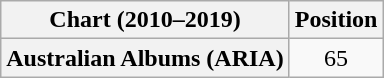<table class="wikitable plainrowheaders" style="text-align:center">
<tr>
<th scope="col">Chart (2010–2019)</th>
<th scope="col">Position</th>
</tr>
<tr>
<th scope="row">Australian Albums (ARIA)</th>
<td>65</td>
</tr>
</table>
